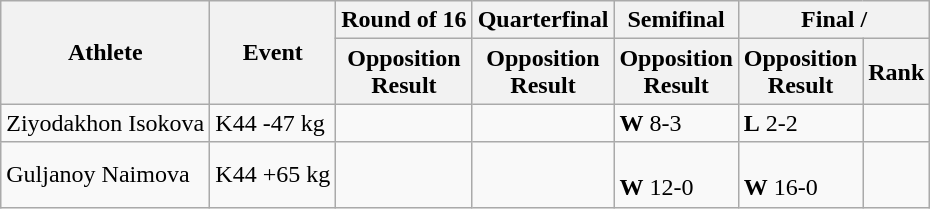<table class="wikitable">
<tr>
<th rowspan="2">Athlete</th>
<th rowspan="2">Event</th>
<th>Round of 16</th>
<th>Quarterfinal</th>
<th>Semifinal</th>
<th colspan="2">Final / </th>
</tr>
<tr>
<th>Opposition<br>Result</th>
<th>Opposition<br>Result</th>
<th>Opposition<br>Result</th>
<th>Opposition<br>Result</th>
<th>Rank</th>
</tr>
<tr>
<td>Ziyodakhon Isokova</td>
<td>K44 -47 kg</td>
<td></td>
<td></td>
<td> <strong>W</strong> 8-3</td>
<td> <strong>L</strong> 2-2</td>
<td></td>
</tr>
<tr>
<td>Guljanoy Naimova</td>
<td>K44 +65 kg</td>
<td></td>
<td></td>
<td><br><strong>W</strong> 12-0</td>
<td><br><strong>W</strong> 16-0</td>
<td></td>
</tr>
</table>
